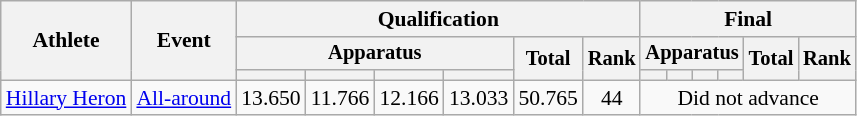<table class="wikitable" style="font-size:90%">
<tr>
<th rowspan=3>Athlete</th>
<th rowspan=3>Event</th>
<th colspan=6>Qualification</th>
<th colspan=6>Final</th>
</tr>
<tr style=font-size:95%>
<th colspan=4>Apparatus</th>
<th rowspan=2>Total</th>
<th rowspan=2>Rank</th>
<th colspan=4>Apparatus</th>
<th rowspan=2>Total</th>
<th rowspan=2>Rank</th>
</tr>
<tr style=font-size:95%>
<th></th>
<th></th>
<th></th>
<th></th>
<th></th>
<th></th>
<th></th>
<th></th>
</tr>
<tr align=center>
<td align=left><a href='#'>Hillary Heron</a></td>
<td align=left><a href='#'>All-around</a></td>
<td>13.650</td>
<td>11.766</td>
<td>12.166</td>
<td>13.033</td>
<td>50.765</td>
<td>44</td>
<td colspan="6">Did not advance</td>
</tr>
</table>
